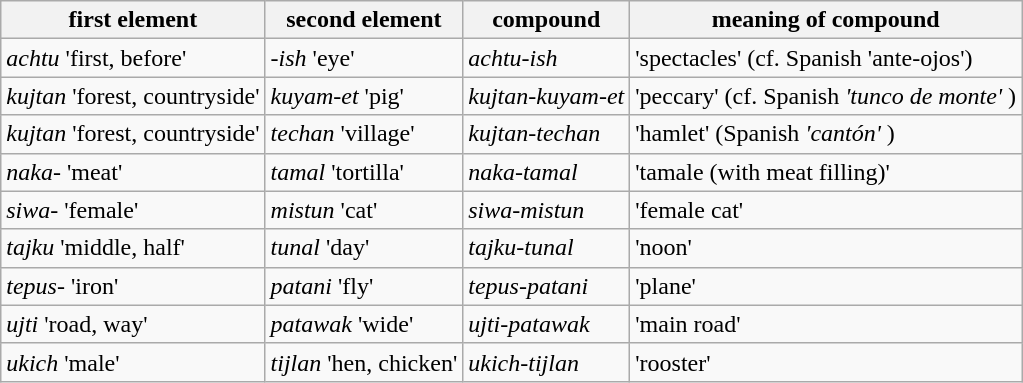<table class=wikitable>
<tr>
<th>first element</th>
<th>second element</th>
<th>compound</th>
<th>meaning of compound</th>
</tr>
<tr>
<td><em>achtu</em> 'first, before'</td>
<td><em>-ish</em> 'eye'</td>
<td><em>achtu-ish</em></td>
<td>'spectacles' (cf. Spanish 'ante-ojos')</td>
</tr>
<tr>
<td><em>kujtan</em> 'forest, countryside'</td>
<td><em>kuyam-et</em> 'pig'</td>
<td><em>kujtan-kuyam-et</em></td>
<td>'peccary' (cf. Spanish <em> 'tunco de monte' </em>)</td>
</tr>
<tr>
<td><em>kujtan</em> 'forest, countryside'</td>
<td><em>techan</em> 'village'</td>
<td><em>kujtan-techan</em></td>
<td>'hamlet' (Spanish <em> 'cantón' </em>)</td>
</tr>
<tr>
<td><em>naka-</em> 'meat'</td>
<td><em>tamal</em> 'tortilla'</td>
<td><em>naka-tamal</em></td>
<td>'tamale (with meat filling)'</td>
</tr>
<tr>
<td><em>siwa-</em> 'female'</td>
<td><em>mistun</em> 'cat'</td>
<td><em>siwa-mistun</em></td>
<td>'female cat'</td>
</tr>
<tr>
<td><em>tajku</em> 'middle, half'</td>
<td><em>tunal</em> 'day'</td>
<td><em>tajku-tunal</em></td>
<td>'noon'</td>
</tr>
<tr>
<td><em>tepus-</em> 'iron'</td>
<td><em>patani</em> 'fly'</td>
<td><em>tepus-patani</em></td>
<td>'plane'</td>
</tr>
<tr>
<td><em>ujti</em> 'road, way'</td>
<td><em>patawak</em> 'wide'</td>
<td><em>ujti-patawak</em></td>
<td>'main road'</td>
</tr>
<tr>
<td><em>ukich</em> 'male'</td>
<td><em>tijlan</em> 'hen, chicken'</td>
<td><em>ukich-tijlan</em></td>
<td>'rooster'</td>
</tr>
</table>
